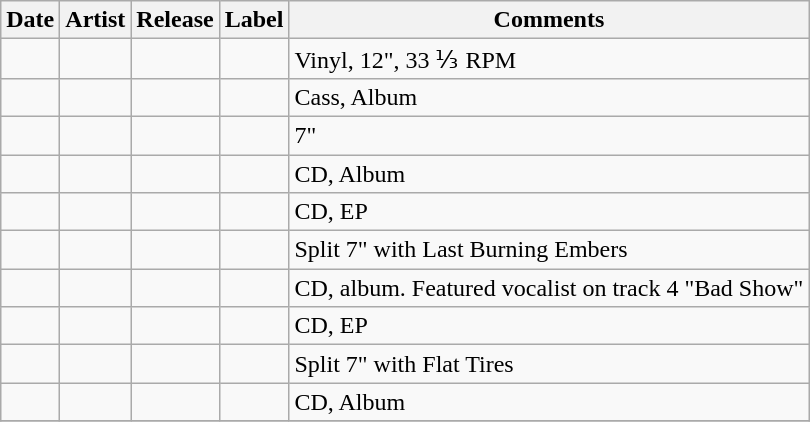<table class="wikitable">
<tr>
<th>Date</th>
<th>Artist</th>
<th>Release</th>
<th>Label</th>
<th>Comments</th>
</tr>
<tr>
<td></td>
<td></td>
<td></td>
<td></td>
<td>Vinyl, 12", 33 ⅓ RPM</td>
</tr>
<tr>
<td></td>
<td></td>
<td></td>
<td></td>
<td>Cass, Album</td>
</tr>
<tr>
<td></td>
<td></td>
<td></td>
<td></td>
<td>7"</td>
</tr>
<tr>
<td></td>
<td></td>
<td></td>
<td></td>
<td>CD, Album</td>
</tr>
<tr>
<td></td>
<td></td>
<td></td>
<td></td>
<td>CD, EP</td>
</tr>
<tr>
<td></td>
<td></td>
<td></td>
<td></td>
<td>Split 7" with Last Burning Embers</td>
</tr>
<tr>
<td></td>
<td></td>
<td></td>
<td></td>
<td>CD, album. Featured vocalist on track 4 "Bad Show"</td>
</tr>
<tr>
<td></td>
<td></td>
<td></td>
<td></td>
<td>CD, EP</td>
</tr>
<tr>
<td></td>
<td></td>
<td></td>
<td></td>
<td>Split 7" with Flat Tires</td>
</tr>
<tr>
<td></td>
<td></td>
<td></td>
<td></td>
<td>CD, Album</td>
</tr>
<tr>
</tr>
</table>
